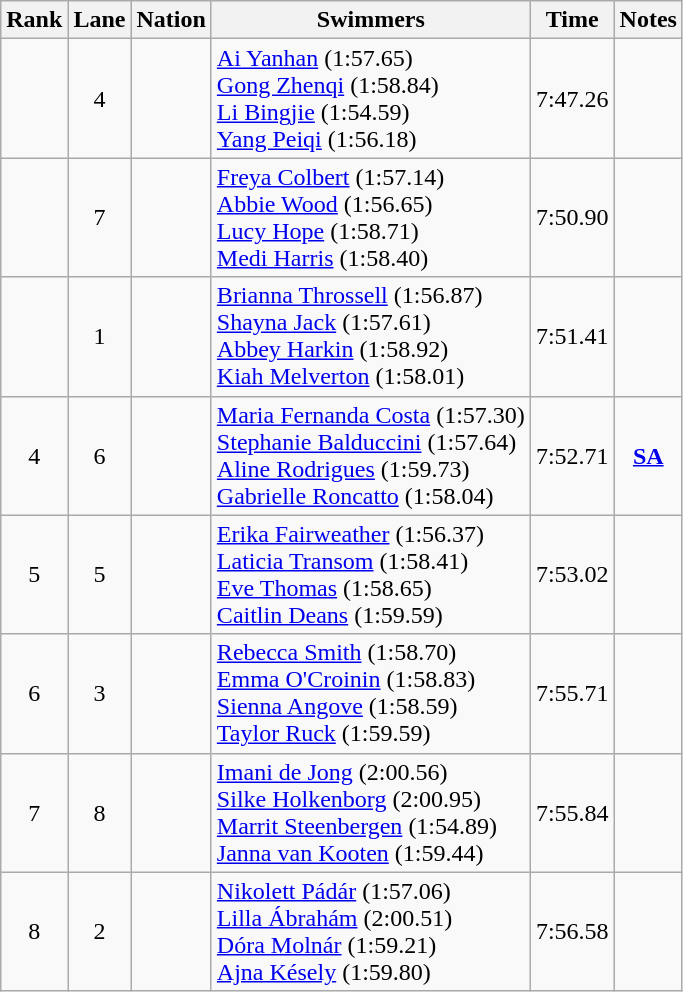<table class="wikitable sortable" style="text-align:center">
<tr>
<th>Rank</th>
<th>Lane</th>
<th>Nation</th>
<th>Swimmers</th>
<th>Time</th>
<th>Notes</th>
</tr>
<tr>
<td></td>
<td>4</td>
<td align=left></td>
<td align=left><a href='#'>Ai Yanhan</a> (1:57.65)<br><a href='#'>Gong Zhenqi</a> (1:58.84)<br><a href='#'>Li Bingjie</a> (1:54.59)<br><a href='#'>Yang Peiqi</a> (1:56.18)</td>
<td>7:47.26</td>
<td></td>
</tr>
<tr>
<td></td>
<td>7</td>
<td align=left></td>
<td align=left><a href='#'>Freya Colbert</a> (1:57.14)<br><a href='#'>Abbie Wood</a> (1:56.65)<br><a href='#'>Lucy Hope</a> (1:58.71)<br><a href='#'>Medi Harris</a> (1:58.40)</td>
<td>7:50.90</td>
<td></td>
</tr>
<tr>
<td></td>
<td>1</td>
<td align=left></td>
<td align=left><a href='#'>Brianna Throssell</a> (1:56.87)<br><a href='#'>Shayna Jack</a> (1:57.61)<br><a href='#'>Abbey Harkin</a> (1:58.92)<br><a href='#'>Kiah Melverton</a> (1:58.01)</td>
<td>7:51.41</td>
<td></td>
</tr>
<tr>
<td>4</td>
<td>6</td>
<td align=left></td>
<td align=left><a href='#'>Maria Fernanda Costa</a> (1:57.30)<br><a href='#'>Stephanie Balduccini</a> (1:57.64)<br><a href='#'>Aline Rodrigues</a> (1:59.73)<br><a href='#'>Gabrielle Roncatto</a> (1:58.04)</td>
<td>7:52.71</td>
<td><strong><a href='#'>SA</a></strong></td>
</tr>
<tr>
<td>5</td>
<td>5</td>
<td align=left></td>
<td align=left><a href='#'>Erika Fairweather</a> (1:56.37)<br><a href='#'>Laticia Transom</a> (1:58.41)<br><a href='#'>Eve Thomas</a> (1:58.65)<br><a href='#'>Caitlin Deans</a> (1:59.59)</td>
<td>7:53.02</td>
<td></td>
</tr>
<tr>
<td>6</td>
<td>3</td>
<td align=left></td>
<td align=left><a href='#'>Rebecca Smith</a> (1:58.70)<br><a href='#'>Emma O'Croinin</a> (1:58.83)<br><a href='#'>Sienna Angove</a> (1:58.59)<br><a href='#'>Taylor Ruck</a> (1:59.59)</td>
<td>7:55.71</td>
<td></td>
</tr>
<tr>
<td>7</td>
<td>8</td>
<td align=left></td>
<td align=left><a href='#'>Imani de Jong</a> (2:00.56)<br><a href='#'>Silke Holkenborg</a> (2:00.95)<br><a href='#'>Marrit Steenbergen</a> (1:54.89)<br><a href='#'>Janna van Kooten</a> (1:59.44)</td>
<td>7:55.84</td>
<td></td>
</tr>
<tr>
<td>8</td>
<td>2</td>
<td align=left></td>
<td align=left><a href='#'>Nikolett Pádár</a> (1:57.06)<br><a href='#'>Lilla Ábrahám</a> (2:00.51)<br><a href='#'>Dóra Molnár</a> (1:59.21)<br><a href='#'>Ajna Késely</a> (1:59.80)</td>
<td>7:56.58</td>
<td></td>
</tr>
</table>
